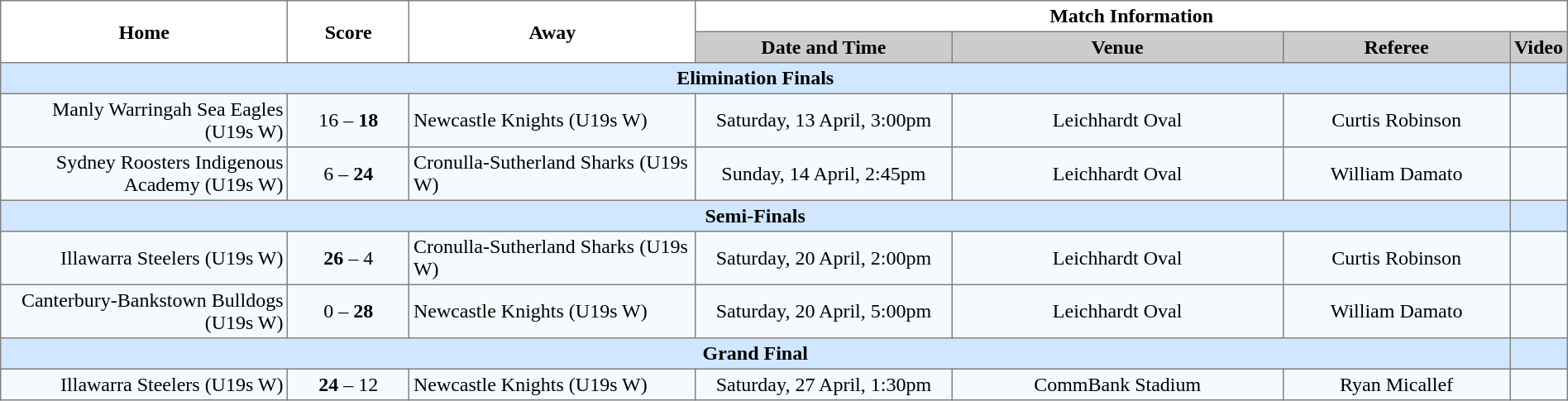<table width="100%" cellspacing="0" cellpadding="3" border="1" style="border-collapse:collapse;  text-align:center;">
<tr>
<th rowspan="2" width="19%">Home</th>
<th rowspan="2" width="8%">Score</th>
<th rowspan="2" width="19%">Away</th>
<th colspan="4">Match Information</th>
</tr>
<tr bgcolor="#CCCCCC">
<th width="17%">Date and Time</th>
<th width="22%">Venue</th>
<th width="50%">Referee</th>
<th>Video</th>
</tr>
<tr style="background:#d0e7ff;">
<td colspan="6"><strong>Elimination Finals</strong></td>
<td></td>
</tr>
<tr style="text-align:center; background:#f5faff;">
<td align="right">Manly Warringah Sea Eagles (U19s W) </td>
<td>16 – <strong>18</strong></td>
<td align="left"> Newcastle Knights (U19s W)</td>
<td>Saturday, 13 April, 3:00pm</td>
<td>Leichhardt Oval</td>
<td>Curtis Robinson</td>
<td></td>
</tr>
<tr style="text-align:center; background:#f5faff;">
<td align="right">Sydney Roosters Indigenous Academy (U19s W) </td>
<td>6 – <strong>24</strong></td>
<td align="left"> Cronulla-Sutherland Sharks (U19s W)</td>
<td>Sunday, 14 April, 2:45pm</td>
<td>Leichhardt Oval</td>
<td>William Damato</td>
<td></td>
</tr>
<tr style="background:#d0e7ff;">
<td colspan="6"><strong>Semi-Finals</strong></td>
<td></td>
</tr>
<tr style="text-align:center; background:#f5faff;">
<td align="right">Illawarra Steelers (U19s W) </td>
<td><strong>26</strong> – 4</td>
<td align="left"> Cronulla-Sutherland Sharks (U19s W)</td>
<td>Saturday, 20 April, 2:00pm</td>
<td>Leichhardt Oval</td>
<td>Curtis Robinson</td>
<td></td>
</tr>
<tr style="text-align:center; background:#f5faff;">
<td align="right">Canterbury-Bankstown Bulldogs (U19s W) </td>
<td>0 – <strong>28</strong></td>
<td align="left"> Newcastle Knights (U19s W)</td>
<td>Saturday, 20 April, 5:00pm</td>
<td>Leichhardt Oval</td>
<td>William Damato</td>
<td></td>
</tr>
<tr style="background:#d0e7ff;">
<td colspan="6"><strong>Grand Final</strong></td>
<td></td>
</tr>
<tr style="text-align:center; background:#f5faff;">
<td align="right">Illawarra Steelers (U19s W) </td>
<td><strong>24</strong> – 12</td>
<td align="left"> Newcastle Knights (U19s W)</td>
<td>Saturday, 27 April, 1:30pm</td>
<td>CommBank Stadium</td>
<td>Ryan Micallef</td>
<td></td>
</tr>
</table>
